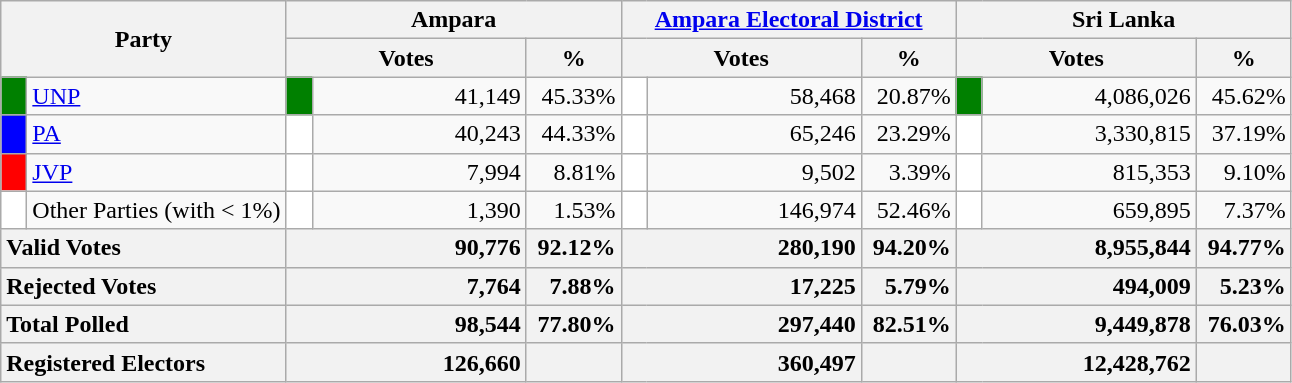<table class="wikitable">
<tr>
<th colspan="2" width="144px"rowspan="2">Party</th>
<th colspan="3" width="216px">Ampara</th>
<th colspan="3" width="216px"><a href='#'>Ampara Electoral District</a></th>
<th colspan="3" width="216px">Sri Lanka</th>
</tr>
<tr>
<th colspan="2" width="144px">Votes</th>
<th>%</th>
<th colspan="2" width="144px">Votes</th>
<th>%</th>
<th colspan="2" width="144px">Votes</th>
<th>%</th>
</tr>
<tr>
<td style="background-color:green;" width="10px"></td>
<td style="text-align:left;"><a href='#'>UNP</a></td>
<td style="background-color:green;" width="10px"></td>
<td style="text-align:right;">41,149</td>
<td style="text-align:right;">45.33%</td>
<td style="background-color:white;" width="10px"></td>
<td style="text-align:right;">58,468</td>
<td style="text-align:right;">20.87%</td>
<td style="background-color:green;" width="10px"></td>
<td style="text-align:right;">4,086,026</td>
<td style="text-align:right;">45.62%</td>
</tr>
<tr>
<td style="background-color:blue;" width="10px"></td>
<td style="text-align:left;"><a href='#'>PA</a></td>
<td style="background-color:white;" width="10px"></td>
<td style="text-align:right;">40,243</td>
<td style="text-align:right;">44.33%</td>
<td style="background-color:white;" width="10px"></td>
<td style="text-align:right;">65,246</td>
<td style="text-align:right;">23.29%</td>
<td style="background-color:white;" width="10px"></td>
<td style="text-align:right;">3,330,815</td>
<td style="text-align:right;">37.19%</td>
</tr>
<tr>
<td style="background-color:red;" width="10px"></td>
<td style="text-align:left;"><a href='#'>JVP</a></td>
<td style="background-color:white;" width="10px"></td>
<td style="text-align:right;">7,994</td>
<td style="text-align:right;">8.81%</td>
<td style="background-color:white;" width="10px"></td>
<td style="text-align:right;">9,502</td>
<td style="text-align:right;">3.39%</td>
<td style="background-color:white;" width="10px"></td>
<td style="text-align:right;">815,353</td>
<td style="text-align:right;">9.10%</td>
</tr>
<tr>
<td style="background-color:white;" width="10px"></td>
<td style="text-align:left;">Other Parties (with < 1%)</td>
<td style="background-color:white;" width="10px"></td>
<td style="text-align:right;">1,390</td>
<td style="text-align:right;">1.53%</td>
<td style="background-color:white;" width="10px"></td>
<td style="text-align:right;">146,974</td>
<td style="text-align:right;">52.46%</td>
<td style="background-color:white;" width="10px"></td>
<td style="text-align:right;">659,895</td>
<td style="text-align:right;">7.37%</td>
</tr>
<tr>
<th colspan="2" width="144px"style="text-align:left;">Valid Votes</th>
<th style="text-align:right;"colspan="2" width="144px">90,776</th>
<th style="text-align:right;">92.12%</th>
<th style="text-align:right;"colspan="2" width="144px">280,190</th>
<th style="text-align:right;">94.20%</th>
<th style="text-align:right;"colspan="2" width="144px">8,955,844</th>
<th style="text-align:right;">94.77%</th>
</tr>
<tr>
<th colspan="2" width="144px"style="text-align:left;">Rejected Votes</th>
<th style="text-align:right;"colspan="2" width="144px">7,764</th>
<th style="text-align:right;">7.88%</th>
<th style="text-align:right;"colspan="2" width="144px">17,225</th>
<th style="text-align:right;">5.79%</th>
<th style="text-align:right;"colspan="2" width="144px">494,009</th>
<th style="text-align:right;">5.23%</th>
</tr>
<tr>
<th colspan="2" width="144px"style="text-align:left;">Total Polled</th>
<th style="text-align:right;"colspan="2" width="144px">98,544</th>
<th style="text-align:right;">77.80%</th>
<th style="text-align:right;"colspan="2" width="144px">297,440</th>
<th style="text-align:right;">82.51%</th>
<th style="text-align:right;"colspan="2" width="144px">9,449,878</th>
<th style="text-align:right;">76.03%</th>
</tr>
<tr>
<th colspan="2" width="144px"style="text-align:left;">Registered Electors</th>
<th style="text-align:right;"colspan="2" width="144px">126,660</th>
<th></th>
<th style="text-align:right;"colspan="2" width="144px">360,497</th>
<th></th>
<th style="text-align:right;"colspan="2" width="144px">12,428,762</th>
<th></th>
</tr>
</table>
